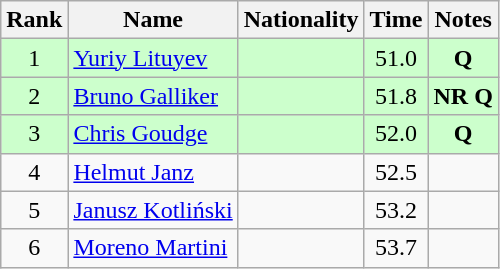<table class="wikitable sortable" style="text-align:center">
<tr>
<th>Rank</th>
<th>Name</th>
<th>Nationality</th>
<th>Time</th>
<th>Notes</th>
</tr>
<tr bgcolor=ccffcc>
<td>1</td>
<td align=left><a href='#'>Yuriy Lituyev</a></td>
<td align=left></td>
<td>51.0</td>
<td><strong>Q</strong></td>
</tr>
<tr bgcolor=ccffcc>
<td>2</td>
<td align=left><a href='#'>Bruno Galliker</a></td>
<td align=left></td>
<td>51.8</td>
<td><strong>NR Q</strong></td>
</tr>
<tr bgcolor=ccffcc>
<td>3</td>
<td align=left><a href='#'>Chris Goudge</a></td>
<td align=left></td>
<td>52.0</td>
<td><strong>Q</strong></td>
</tr>
<tr>
<td>4</td>
<td align=left><a href='#'>Helmut Janz</a></td>
<td align=left></td>
<td>52.5</td>
<td></td>
</tr>
<tr>
<td>5</td>
<td align=left><a href='#'>Janusz Kotliński</a></td>
<td align=left></td>
<td>53.2</td>
<td></td>
</tr>
<tr>
<td>6</td>
<td align=left><a href='#'>Moreno Martini</a></td>
<td align=left></td>
<td>53.7</td>
<td></td>
</tr>
</table>
